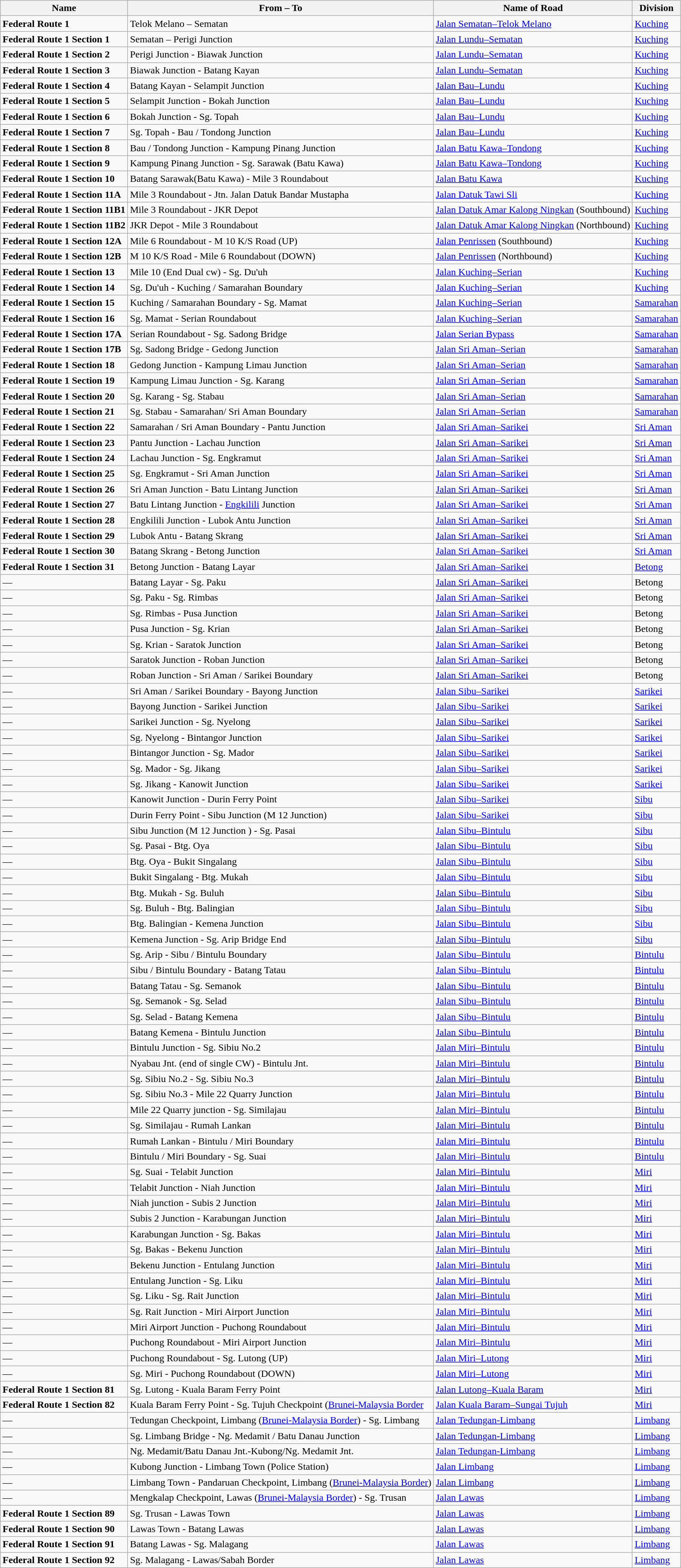<table class="wikitable">
<tr>
<th>Name</th>
<th>From – To</th>
<th>Name of Road</th>
<th>Division</th>
</tr>
<tr>
<td><strong>Federal Route 1</strong></td>
<td>Telok Melano – Sematan</td>
<td><a href='#'>Jalan Sematan–Telok Melano</a></td>
<td><a href='#'>Kuching</a></td>
</tr>
<tr>
<td><strong>Federal Route 1 Section 1</strong></td>
<td>Sematan – Perigi Junction</td>
<td><a href='#'>Jalan Lundu–Sematan</a></td>
<td><a href='#'>Kuching</a></td>
</tr>
<tr>
<td><strong>Federal Route 1 Section 2</strong></td>
<td>Perigi Junction - Biawak Junction</td>
<td><a href='#'>Jalan Lundu–Sematan</a></td>
<td><a href='#'>Kuching</a></td>
</tr>
<tr>
<td><strong>Federal Route 1 Section 3</strong></td>
<td>Biawak Junction - Batang Kayan</td>
<td><a href='#'>Jalan Lundu–Sematan</a></td>
<td><a href='#'>Kuching</a></td>
</tr>
<tr>
<td><strong>Federal Route 1 Section 4</strong></td>
<td>Batang Kayan - Selampit Junction</td>
<td><a href='#'>Jalan Bau–Lundu</a></td>
<td><a href='#'>Kuching</a></td>
</tr>
<tr>
<td><strong>Federal Route 1 Section 5</strong></td>
<td>Selampit Junction - Bokah Junction</td>
<td><a href='#'>Jalan Bau–Lundu</a></td>
<td><a href='#'>Kuching</a></td>
</tr>
<tr>
<td><strong>Federal Route 1 Section 6</strong></td>
<td>Bokah Junction - Sg. Topah</td>
<td><a href='#'>Jalan Bau–Lundu</a></td>
<td><a href='#'>Kuching</a></td>
</tr>
<tr>
<td><strong>Federal Route 1 Section 7</strong></td>
<td>Sg. Topah - Bau / Tondong Junction</td>
<td><a href='#'>Jalan Bau–Lundu</a></td>
<td><a href='#'>Kuching</a></td>
</tr>
<tr>
<td><strong>Federal Route 1 Section 8</strong></td>
<td>Bau / Tondong Junction - Kampung Pinang Junction</td>
<td><a href='#'>Jalan Batu Kawa–Tondong</a></td>
<td><a href='#'>Kuching</a></td>
</tr>
<tr>
<td><strong>Federal Route 1 Section 9</strong></td>
<td>Kampung Pinang Junction - Sg. Sarawak (Batu Kawa)</td>
<td><a href='#'>Jalan Batu Kawa–Tondong</a></td>
<td><a href='#'>Kuching</a></td>
</tr>
<tr>
<td><strong>Federal Route 1 Section 10</strong></td>
<td>Batang Sarawak(Batu Kawa) - Mile 3 Roundabout</td>
<td><a href='#'>Jalan Batu Kawa</a></td>
<td><a href='#'>Kuching</a></td>
</tr>
<tr>
<td><strong>Federal Route 1 Section 11A</strong></td>
<td>Mile 3 Roundabout - Jtn. Jalan Datuk Bandar Mustapha</td>
<td><a href='#'>Jalan Datuk Tawi Sli</a><br></td>
<td><a href='#'>Kuching</a></td>
</tr>
<tr>
<td><strong>Federal Route 1 Section 11B1</strong></td>
<td>Mile 3 Roundabout - JKR Depot</td>
<td><a href='#'>Jalan Datuk Amar Kalong Ningkan</a> (Southbound)</td>
<td><a href='#'>Kuching</a></td>
</tr>
<tr>
<td><strong>Federal Route 1 Section 11B2</strong></td>
<td>JKR Depot - Mile 3 Roundabout</td>
<td><a href='#'>Jalan Datuk Amar Kalong Ningkan</a> (Northbound)</td>
<td><a href='#'>Kuching</a></td>
</tr>
<tr>
<td><strong>Federal Route 1 Section 12A</strong></td>
<td>Mile 6 Roundabout - M 10 K/S Road (UP)</td>
<td><a href='#'>Jalan Penrissen</a> (Southbound)</td>
<td><a href='#'>Kuching</a></td>
</tr>
<tr>
<td><strong>Federal Route 1 Section 12B</strong></td>
<td>M 10 K/S Road - Mile 6 Roundabout (DOWN)</td>
<td><a href='#'>Jalan Penrissen</a> (Northbound)</td>
<td><a href='#'>Kuching</a></td>
</tr>
<tr>
<td><strong>Federal Route 1 Section 13</strong></td>
<td>Mile 10 (End Dual cw) - Sg. Du'uh</td>
<td><a href='#'>Jalan Kuching–Serian</a></td>
<td><a href='#'>Kuching</a></td>
</tr>
<tr>
<td><strong>Federal Route 1 Section 14</strong></td>
<td>Sg. Du'uh - Kuching / Samarahan Boundary</td>
<td><a href='#'>Jalan Kuching–Serian</a></td>
<td><a href='#'>Kuching</a></td>
</tr>
<tr>
<td><strong>Federal Route 1 Section 15</strong></td>
<td>Kuching / Samarahan Boundary - Sg. Mamat</td>
<td><a href='#'>Jalan Kuching–Serian</a></td>
<td><a href='#'>Samarahan</a></td>
</tr>
<tr>
<td><strong>Federal Route 1 Section 16</strong></td>
<td>Sg. Mamat - Serian Roundabout</td>
<td><a href='#'>Jalan Kuching–Serian</a></td>
<td><a href='#'>Samarahan</a></td>
</tr>
<tr>
<td><strong>Federal Route 1 Section 17A</strong></td>
<td>Serian Roundabout - Sg. Sadong Bridge</td>
<td><a href='#'>Jalan Serian Bypass</a></td>
<td><a href='#'>Samarahan</a></td>
</tr>
<tr>
<td><strong>Federal Route 1 Section 17B</strong></td>
<td>Sg. Sadong Bridge - Gedong Junction</td>
<td><a href='#'>Jalan Sri Aman–Serian</a></td>
<td><a href='#'>Samarahan</a></td>
</tr>
<tr>
<td><strong>Federal Route 1 Section 18</strong></td>
<td>Gedong Junction - Kampung Limau Junction</td>
<td><a href='#'>Jalan Sri Aman–Serian</a></td>
<td><a href='#'>Samarahan</a></td>
</tr>
<tr>
<td><strong>Federal Route 1 Section 19</strong></td>
<td>Kampung Limau Junction - Sg. Karang</td>
<td><a href='#'>Jalan Sri Aman–Serian</a></td>
<td><a href='#'>Samarahan</a></td>
</tr>
<tr>
<td><strong>Federal Route 1 Section 20</strong></td>
<td>Sg. Karang - Sg. Stabau</td>
<td><a href='#'>Jalan Sri Aman–Serian</a></td>
<td><a href='#'>Samarahan</a></td>
</tr>
<tr>
<td><strong>Federal Route 1 Section 21</strong></td>
<td>Sg. Stabau - Samarahan/ Sri Aman Boundary</td>
<td><a href='#'>Jalan Sri Aman–Serian</a></td>
<td><a href='#'>Samarahan</a></td>
</tr>
<tr>
<td><strong>Federal Route 1 Section 22</strong></td>
<td>Samarahan / Sri Aman Boundary - Pantu Junction</td>
<td><a href='#'>Jalan Sri Aman–Sarikei</a></td>
<td><a href='#'>Sri Aman</a></td>
</tr>
<tr>
<td><strong>Federal Route 1 Section 23</strong></td>
<td>Pantu Junction - Lachau Junction</td>
<td><a href='#'>Jalan Sri Aman–Sarikei</a></td>
<td><a href='#'>Sri Aman</a></td>
</tr>
<tr>
<td><strong>Federal Route 1 Section 24</strong></td>
<td>Lachau Junction - Sg. Engkramut</td>
<td><a href='#'>Jalan Sri Aman–Sarikei</a></td>
<td><a href='#'>Sri Aman</a></td>
</tr>
<tr>
<td><strong>Federal Route 1 Section 25</strong></td>
<td>Sg. Engkramut - Sri Aman Junction</td>
<td><a href='#'>Jalan Sri Aman–Sarikei</a></td>
<td><a href='#'>Sri Aman</a></td>
</tr>
<tr>
<td><strong>Federal Route 1 Section 26</strong></td>
<td>Sri Aman Junction - Batu Lintang Junction</td>
<td><a href='#'>Jalan Sri Aman–Sarikei</a></td>
<td><a href='#'>Sri Aman</a></td>
</tr>
<tr>
<td><strong>Federal Route 1 Section 27</strong></td>
<td>Batu Lintang Junction - <a href='#'>Engkilili</a> Junction</td>
<td><a href='#'>Jalan Sri Aman–Sarikei</a></td>
<td><a href='#'>Sri Aman</a></td>
</tr>
<tr>
<td><strong>Federal Route 1 Section 28</strong></td>
<td>Engkilili Junction - Lubok Antu Junction</td>
<td><a href='#'>Jalan Sri Aman–Sarikei</a></td>
<td><a href='#'>Sri Aman</a></td>
</tr>
<tr>
<td><strong>Federal Route 1 Section 29</strong></td>
<td>Lubok Antu - Batang Skrang</td>
<td><a href='#'>Jalan Sri Aman–Sarikei</a></td>
<td><a href='#'>Sri Aman</a></td>
</tr>
<tr>
<td><strong>Federal Route 1 Section 30</strong></td>
<td>Batang Skrang - Betong Junction</td>
<td><a href='#'>Jalan Sri Aman–Sarikei</a></td>
<td><a href='#'>Sri Aman</a></td>
</tr>
<tr>
<td><strong>Federal Route 1 Section 31</strong></td>
<td>Betong Junction - Batang Layar</td>
<td><a href='#'>Jalan Sri Aman–Sarikei</a></td>
<td><a href='#'>Betong</a></td>
</tr>
<tr>
<td>—</td>
<td>Batang Layar - Sg. Paku</td>
<td><a href='#'>Jalan Sri Aman–Sarikei</a></td>
<td>Betong</td>
</tr>
<tr>
<td>—</td>
<td>Sg. Paku - Sg. Rimbas</td>
<td><a href='#'>Jalan Sri Aman–Sarikei</a></td>
<td>Betong</td>
</tr>
<tr>
<td>—</td>
<td>Sg. Rimbas - Pusa Junction</td>
<td><a href='#'>Jalan Sri Aman–Sarikei</a></td>
<td>Betong</td>
</tr>
<tr>
<td>—</td>
<td>Pusa Junction - Sg. Krian</td>
<td><a href='#'>Jalan Sri Aman–Sarikei</a></td>
<td>Betong</td>
</tr>
<tr>
<td>—</td>
<td>Sg. Krian - Saratok Junction</td>
<td><a href='#'>Jalan Sri Aman–Sarikei</a></td>
<td>Betong</td>
</tr>
<tr>
<td>—</td>
<td>Saratok Junction - Roban Junction</td>
<td><a href='#'>Jalan Sri Aman–Sarikei</a></td>
<td>Betong</td>
</tr>
<tr>
<td>—</td>
<td>Roban Junction - Sri Aman / Sarikei Boundary</td>
<td><a href='#'>Jalan Sri Aman–Sarikei</a></td>
<td>Betong</td>
</tr>
<tr>
<td>—</td>
<td>Sri Aman / Sarikei Boundary - Bayong Junction</td>
<td><a href='#'>Jalan Sibu–Sarikei</a></td>
<td><a href='#'>Sarikei</a></td>
</tr>
<tr>
<td>—</td>
<td>Bayong Junction - Sarikei Junction</td>
<td><a href='#'>Jalan Sibu–Sarikei</a></td>
<td><a href='#'>Sarikei</a></td>
</tr>
<tr>
<td>—</td>
<td>Sarikei Junction - Sg. Nyelong</td>
<td><a href='#'>Jalan Sibu–Sarikei</a></td>
<td><a href='#'>Sarikei</a></td>
</tr>
<tr>
<td>—</td>
<td>Sg. Nyelong - Bintangor Junction</td>
<td><a href='#'>Jalan Sibu–Sarikei</a></td>
<td><a href='#'>Sarikei</a></td>
</tr>
<tr>
<td>—</td>
<td>Bintangor Junction - Sg. Mador</td>
<td><a href='#'>Jalan Sibu–Sarikei</a></td>
<td><a href='#'>Sarikei</a></td>
</tr>
<tr>
<td>—</td>
<td>Sg. Mador - Sg. Jikang</td>
<td><a href='#'>Jalan Sibu–Sarikei</a></td>
<td><a href='#'>Sarikei</a></td>
</tr>
<tr>
<td>—</td>
<td>Sg. Jikang - Kanowit Junction</td>
<td><a href='#'>Jalan Sibu–Sarikei</a></td>
<td><a href='#'>Sarikei</a></td>
</tr>
<tr>
<td>—</td>
<td>Kanowit Junction - Durin Ferry Point</td>
<td><a href='#'>Jalan Sibu–Sarikei</a></td>
<td><a href='#'>Sibu</a></td>
</tr>
<tr>
<td>—</td>
<td>Durin Ferry Point - Sibu Junction (M 12 Junction)</td>
<td><a href='#'>Jalan Sibu–Sarikei</a></td>
<td><a href='#'>Sibu</a></td>
</tr>
<tr>
<td>—</td>
<td>Sibu Junction (M 12 Junction ) - Sg. Pasai</td>
<td><a href='#'>Jalan Sibu–Bintulu</a></td>
<td><a href='#'>Sibu</a></td>
</tr>
<tr>
<td>—</td>
<td>Sg. Pasai - Btg. Oya</td>
<td><a href='#'>Jalan Sibu–Bintulu</a></td>
<td><a href='#'>Sibu</a></td>
</tr>
<tr>
<td>—</td>
<td>Btg. Oya - Bukit Singalang</td>
<td><a href='#'>Jalan Sibu–Bintulu</a></td>
<td><a href='#'>Sibu</a></td>
</tr>
<tr>
<td>—</td>
<td>Bukit Singalang - Btg. Mukah</td>
<td><a href='#'>Jalan Sibu–Bintulu</a></td>
<td><a href='#'>Sibu</a></td>
</tr>
<tr>
<td>—</td>
<td>Btg. Mukah - Sg. Buluh</td>
<td><a href='#'>Jalan Sibu–Bintulu</a></td>
<td><a href='#'>Sibu</a></td>
</tr>
<tr>
<td>—</td>
<td>Sg. Buluh - Btg. Balingian</td>
<td><a href='#'>Jalan Sibu–Bintulu</a></td>
<td><a href='#'>Sibu</a></td>
</tr>
<tr>
<td>—</td>
<td>Btg. Balingian - Kemena Junction</td>
<td><a href='#'>Jalan Sibu–Bintulu</a></td>
<td><a href='#'>Sibu</a></td>
</tr>
<tr>
<td>—</td>
<td>Kemena Junction - Sg. Arip Bridge End</td>
<td><a href='#'>Jalan Sibu–Bintulu</a></td>
<td><a href='#'>Sibu</a></td>
</tr>
<tr>
<td>—</td>
<td>Sg. Arip - Sibu / Bintulu Boundary</td>
<td><a href='#'>Jalan Sibu–Bintulu</a></td>
<td><a href='#'>Bintulu</a></td>
</tr>
<tr>
<td>—</td>
<td>Sibu / Bintulu Boundary - Batang Tatau</td>
<td><a href='#'>Jalan Sibu–Bintulu</a></td>
<td><a href='#'>Bintulu</a></td>
</tr>
<tr>
<td>—</td>
<td>Batang Tatau - Sg. Semanok</td>
<td><a href='#'>Jalan Sibu–Bintulu</a></td>
<td><a href='#'>Bintulu</a></td>
</tr>
<tr>
<td>—</td>
<td>Sg. Semanok - Sg. Selad</td>
<td><a href='#'>Jalan Sibu–Bintulu</a></td>
<td><a href='#'>Bintulu</a></td>
</tr>
<tr>
<td>—</td>
<td>Sg. Selad - Batang Kemena</td>
<td><a href='#'>Jalan Sibu–Bintulu</a></td>
<td><a href='#'>Bintulu</a></td>
</tr>
<tr>
<td>—</td>
<td>Batang Kemena - Bintulu Junction</td>
<td><a href='#'>Jalan Sibu–Bintulu</a></td>
<td><a href='#'>Bintulu</a></td>
</tr>
<tr>
<td>—</td>
<td>Bintulu Junction - Sg. Sibiu No.2</td>
<td><a href='#'>Jalan Miri–Bintulu</a></td>
<td><a href='#'>Bintulu</a></td>
</tr>
<tr>
<td>—</td>
<td>Nyabau Jnt. (end of single CW) - Bintulu Jnt.</td>
<td><a href='#'>Jalan Miri–Bintulu</a></td>
<td><a href='#'>Bintulu</a></td>
</tr>
<tr>
<td>—</td>
<td>Sg. Sibiu No.2 - Sg. Sibiu No.3</td>
<td><a href='#'>Jalan Miri–Bintulu</a></td>
<td><a href='#'>Bintulu</a></td>
</tr>
<tr>
<td>—</td>
<td>Sg. Sibiu No.3 - Mile 22 Quarry Junction</td>
<td><a href='#'>Jalan Miri–Bintulu</a></td>
<td><a href='#'>Bintulu</a></td>
</tr>
<tr>
<td>—</td>
<td>Mile 22 Quarry junction - Sg. Similajau</td>
<td><a href='#'>Jalan Miri–Bintulu</a></td>
<td><a href='#'>Bintulu</a></td>
</tr>
<tr>
<td>—</td>
<td>Sg. Similajau - Rumah Lankan</td>
<td><a href='#'>Jalan Miri–Bintulu</a></td>
<td><a href='#'>Bintulu</a></td>
</tr>
<tr>
<td>—</td>
<td>Rumah Lankan - Bintulu / Miri Boundary</td>
<td><a href='#'>Jalan Miri–Bintulu</a></td>
<td><a href='#'>Bintulu</a></td>
</tr>
<tr>
<td>—</td>
<td>Bintulu / Miri Boundary - Sg. Suai</td>
<td><a href='#'>Jalan Miri–Bintulu</a></td>
<td><a href='#'>Bintulu</a></td>
</tr>
<tr>
<td>—</td>
<td>Sg. Suai - Telabit Junction</td>
<td><a href='#'>Jalan Miri–Bintulu</a></td>
<td><a href='#'>Miri</a></td>
</tr>
<tr>
<td>—</td>
<td>Telabit Junction - Niah Junction</td>
<td><a href='#'>Jalan Miri–Bintulu</a></td>
<td><a href='#'>Miri</a></td>
</tr>
<tr>
<td>—</td>
<td>Niah junction - Subis 2 Junction</td>
<td><a href='#'>Jalan Miri–Bintulu</a></td>
<td><a href='#'>Miri</a></td>
</tr>
<tr>
<td>—</td>
<td>Subis 2 Junction - Karabungan Junction</td>
<td><a href='#'>Jalan Miri–Bintulu</a></td>
<td><a href='#'>Miri</a></td>
</tr>
<tr>
<td>—</td>
<td>Karabungan Junction - Sg. Bakas</td>
<td><a href='#'>Jalan Miri–Bintulu</a></td>
<td><a href='#'>Miri</a></td>
</tr>
<tr>
<td>—</td>
<td>Sg. Bakas - Bekenu Junction</td>
<td><a href='#'>Jalan Miri–Bintulu</a></td>
<td><a href='#'>Miri</a></td>
</tr>
<tr>
<td>—</td>
<td>Bekenu Junction - Entulang Junction</td>
<td><a href='#'>Jalan Miri–Bintulu</a></td>
<td><a href='#'>Miri</a></td>
</tr>
<tr>
<td>—</td>
<td>Entulang Junction - Sg. Liku</td>
<td><a href='#'>Jalan Miri–Bintulu</a></td>
<td><a href='#'>Miri</a></td>
</tr>
<tr>
<td>—</td>
<td>Sg. Liku - Sg. Rait Junction</td>
<td><a href='#'>Jalan Miri–Bintulu</a></td>
<td><a href='#'>Miri</a></td>
</tr>
<tr>
<td>—</td>
<td>Sg. Rait Junction - Miri Airport Junction</td>
<td><a href='#'>Jalan Miri–Bintulu</a></td>
<td><a href='#'>Miri</a></td>
</tr>
<tr>
<td>—</td>
<td>Miri Airport Junction - Puchong Roundabout</td>
<td><a href='#'>Jalan Miri–Bintulu</a></td>
<td><a href='#'>Miri</a></td>
</tr>
<tr>
<td>—</td>
<td>Puchong Roundabout - Miri Airport Junction</td>
<td><a href='#'>Jalan Miri–Bintulu</a></td>
<td><a href='#'>Miri</a></td>
</tr>
<tr>
<td>—</td>
<td>Puchong Roundabout - Sg. Lutong (UP)</td>
<td><a href='#'>Jalan Miri–Lutong</a></td>
<td><a href='#'>Miri</a></td>
</tr>
<tr>
<td>—</td>
<td>Sg. Miri - Puchong Roundabout (DOWN)</td>
<td><a href='#'>Jalan Miri–Lutong</a></td>
<td><a href='#'>Miri</a></td>
</tr>
<tr>
<td><strong>Federal Route 1 Section 81</strong></td>
<td>Sg. Lutong - Kuala Baram Ferry Point</td>
<td><a href='#'>Jalan Lutong–Kuala Baram</a></td>
<td><a href='#'>Miri</a></td>
</tr>
<tr>
<td><strong>Federal Route 1 Section 82</strong></td>
<td>Kuala Baram Ferry Point - Sg. Tujuh Checkpoint (<a href='#'>Brunei-Malaysia Border</a></td>
<td><a href='#'>Jalan Kuala Baram–Sungai Tujuh</a></td>
<td><a href='#'>Miri</a></td>
</tr>
<tr>
<td>—</td>
<td>Tedungan Checkpoint, Limbang (<a href='#'>Brunei-Malaysia Border</a>) - Sg. Limbang</td>
<td><a href='#'>Jalan Tedungan-Limbang</a></td>
<td><a href='#'>Limbang</a></td>
</tr>
<tr>
<td>—</td>
<td>Sg. Limbang Bridge - Ng. Medamit / Batu Danau Junction</td>
<td><a href='#'>Jalan Tedungan-Limbang</a></td>
<td><a href='#'>Limbang</a></td>
</tr>
<tr>
<td>—</td>
<td>Ng. Medamit/Batu Danau Jnt.-Kubong/Ng. Medamit Jnt.</td>
<td><a href='#'>Jalan Tedungan-Limbang</a></td>
<td><a href='#'>Limbang</a></td>
</tr>
<tr>
<td>—</td>
<td>Kubong Junction - Limbang Town (Police Station)</td>
<td><a href='#'>Jalan Limbang</a></td>
<td><a href='#'>Limbang</a></td>
</tr>
<tr>
<td>—</td>
<td>Limbang Town - Pandaruan Checkpoint, Limbang (<a href='#'>Brunei-Malaysia Border</a>)</td>
<td><a href='#'>Jalan Limbang</a></td>
<td><a href='#'>Limbang</a></td>
</tr>
<tr>
<td>—</td>
<td>Mengkalap Checkpoint, Lawas (<a href='#'>Brunei-Malaysia Border</a>) - Sg. Trusan</td>
<td><a href='#'>Jalan Lawas</a></td>
<td><a href='#'>Limbang</a></td>
</tr>
<tr>
<td><strong>Federal Route 1 Section 89</strong></td>
<td>Sg. Trusan - Lawas Town</td>
<td><a href='#'>Jalan Lawas</a></td>
<td><a href='#'>Limbang</a></td>
</tr>
<tr>
<td><strong>Federal Route 1 Section 90</strong></td>
<td>Lawas Town - Batang Lawas</td>
<td><a href='#'>Jalan Lawas</a></td>
<td><a href='#'>Limbang</a></td>
</tr>
<tr>
<td><strong>Federal Route 1 Section 91</strong></td>
<td>Batang Lawas - Sg. Malagang</td>
<td><a href='#'>Jalan Lawas</a></td>
<td><a href='#'>Limbang</a></td>
</tr>
<tr>
<td><strong>Federal Route 1 Section 92</strong></td>
<td>Sg. Malagang - Lawas/Sabah Border</td>
<td><a href='#'>Jalan Lawas</a></td>
<td><a href='#'>Limbang</a></td>
</tr>
</table>
